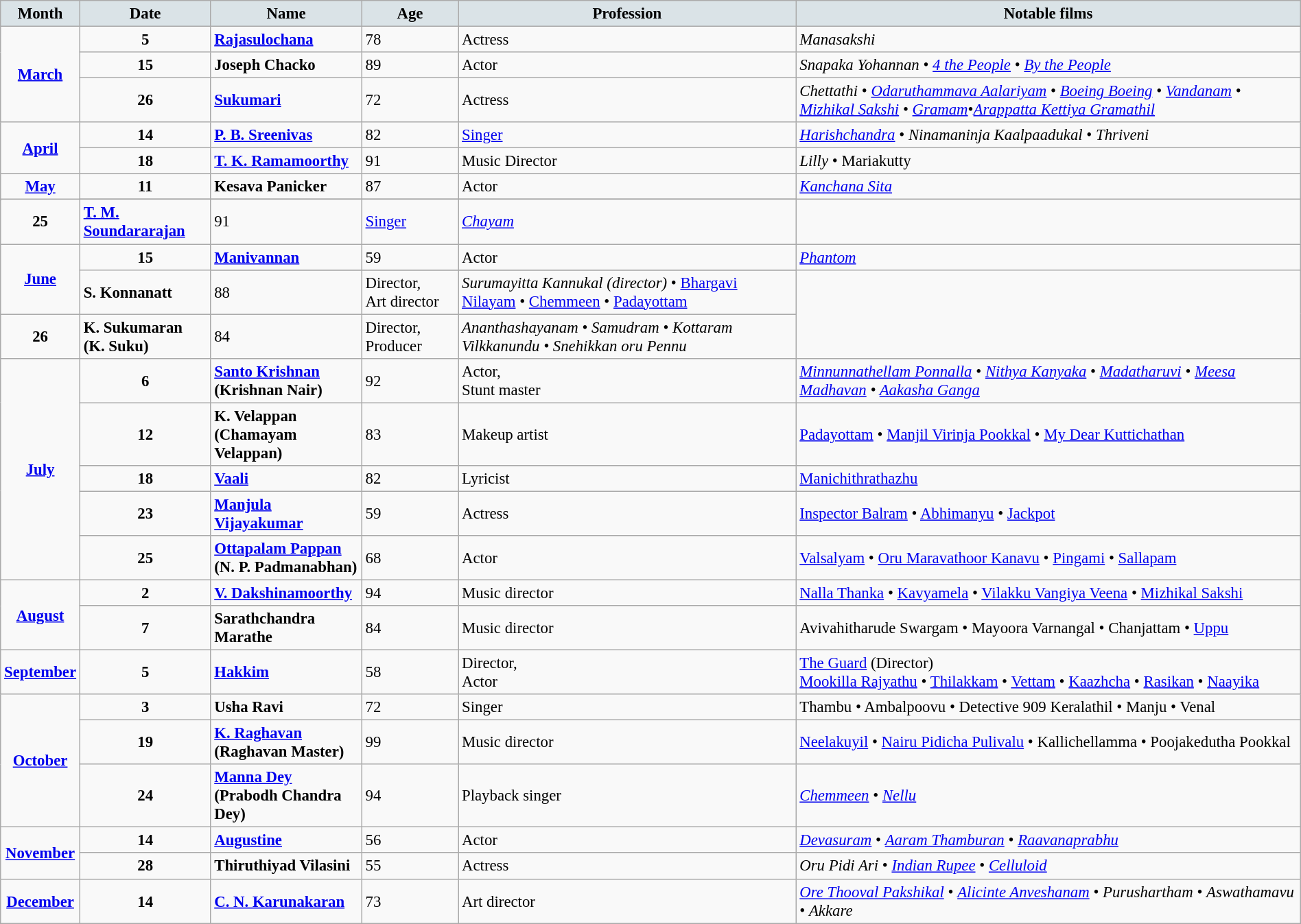<table class="wikitable sortable"  style="width:100%; font-size:95%;">
<tr style="background:#dae3e7; text-align:center;">
<td><strong>Month</strong></td>
<td><strong>Date</strong></td>
<td><strong>Name</strong></td>
<td><strong>Age</strong></td>
<td><strong>Profession</strong></td>
<td><strong>Notable films</strong></td>
</tr>
<tr valign="center">
<td rowspan="3" style="text-align:center; vertical-align:center;"><strong><a href='#'>March</a></strong></td>
<td style="text-align:center; vertical-align:center;"><strong>5</strong></td>
<td><strong><a href='#'>Rajasulochana</a></strong></td>
<td>78</td>
<td>Actress</td>
<td><em>Manasakshi</em></td>
</tr>
<tr valign="center">
<td style="text-align:center; vertical-align:center;"><strong>15</strong></td>
<td><strong>Joseph Chacko</strong></td>
<td>89</td>
<td>Actor</td>
<td><em>Snapaka Yohannan</em>  • <em><a href='#'>4 the People</a></em> •  <em><a href='#'>By the People</a></em></td>
</tr>
<tr valign="center">
<td style="text-align:center; vertical-align:center;"><strong>26</strong></td>
<td><strong><a href='#'>Sukumari</a></strong></td>
<td>72</td>
<td>Actress</td>
<td><em>Chettathi</em>  • <em><a href='#'>Odaruthammava Aalariyam</a></em> • <em><a href='#'>Boeing Boeing</a></em>  • <em><a href='#'>Vandanam</a></em> • <em><a href='#'>Mizhikal Sakshi</a></em> • <em><a href='#'>Gramam</a></em>•<em><a href='#'>Arappatta Kettiya Gramathil</a></em></td>
</tr>
<tr valign="center">
<td rowspan="2" style="text-align:center; vertical-align:center;"><strong><a href='#'>April</a></strong></td>
<td style="text-align:center; vertical-align:center;"><strong>14</strong></td>
<td><strong><a href='#'>P. B. Sreenivas</a></strong></td>
<td>82</td>
<td><a href='#'>Singer</a></td>
<td><em><a href='#'>Harishchandra</a></em>  •  <em>Ninamaninja Kaalpaadukal</em> • <em>Thriveni</em></td>
</tr>
<tr valign="center">
<td style="text-align:center; vertical-align:center;"><strong>18</strong></td>
<td><strong><a href='#'>T. K. Ramamoorthy</a></strong></td>
<td>91</td>
<td>Music Director</td>
<td><em>Lilly</em>   •  Mariakutty</td>
</tr>
<tr valign="center">
<td rowspan="2" style="text-align:center; vertical-align:center;"><strong><a href='#'>May</a></strong></td>
<td style="text-align:center; vertical-align:center;"><strong>11</strong></td>
<td><strong>Kesava Panicker</strong></td>
<td>87</td>
<td>Actor</td>
<td><em><a href='#'>Kanchana Sita</a></em></td>
</tr>
<tr>
</tr>
<tr valign="center">
<td style="text-align:center; vertical-align:center;"><strong>25</strong></td>
<td><strong><a href='#'>T. M. Soundararajan</a></strong></td>
<td>91</td>
<td><a href='#'>Singer</a></td>
<td><em><a href='#'>Chayam</a></em></td>
</tr>
<tr valign="center">
<td rowspan="3" style="text-align:center; vertical-align:center;"><strong><a href='#'>June</a></strong></td>
<td rowspan="2" style="text-align:center; vertical-align:center;"><strong>15</strong></td>
<td><strong><a href='#'>Manivannan</a></strong></td>
<td>59</td>
<td>Actor</td>
<td><em><a href='#'>Phantom</a></em></td>
</tr>
<tr>
</tr>
<tr valign="center">
<td><strong>S. Konnanatt</strong></td>
<td>88</td>
<td>Director, <br>Art director</td>
<td><em>Surumayitta Kannukal (director)</em>  •  <a href='#'>Bhargavi Nilayam</a>  •  <a href='#'>Chemmeen</a>   • <a href='#'>Padayottam</a></td>
</tr>
<tr valign="center">
<td style="text-align:center; vertical-align:center;"><strong>26</strong></td>
<td><strong>K. Sukumaran <br> (K. Suku)</strong></td>
<td>84</td>
<td>Director, Producer</td>
<td><em>Ananthashayanam  •   Samudram  •   Kottaram Vilkkanundu   •  Snehikkan oru Pennu</em></td>
</tr>
<tr |- valign="center">
<td rowspan="5" style="text-align:center; vertical-align:center;"><strong><a href='#'>July</a></strong></td>
<td style="text-align:center; vertical-align:center;"><strong>6</strong></td>
<td><strong><a href='#'>Santo Krishnan</a><br> (Krishnan Nair)</strong></td>
<td>92</td>
<td>Actor,<br> Stunt master</td>
<td><em><a href='#'>Minnunnathellam Ponnalla</a></em>  •  <em><a href='#'>Nithya Kanyaka</a></em> • <em><a href='#'>Madatharuvi</a>  •  <a href='#'>Meesa Madhavan</a>  •  <a href='#'>Aakasha Ganga</a></em></td>
</tr>
<tr valign="center">
<td style="text-align:center; vertical-align:center;"><strong>12</strong></td>
<td><strong>K. Velappan<br> (Chamayam Velappan)</strong></td>
<td>83</td>
<td>Makeup artist</td>
<td><a href='#'>Padayottam</a>  •   <a href='#'>Manjil Virinja Pookkal</a>  •   <a href='#'>My Dear Kuttichathan</a></td>
</tr>
<tr valign="center">
<td style="text-align:center; vertical-align:center;"><strong>18</strong></td>
<td><strong><a href='#'>Vaali</a></strong></td>
<td>82</td>
<td>Lyricist</td>
<td><a href='#'>Manichithrathazhu</a></td>
</tr>
<tr valign="center">
<td style="text-align:center; vertical-align:center;"><strong>23</strong></td>
<td><strong><a href='#'>Manjula Vijayakumar</a></strong></td>
<td>59</td>
<td>Actress</td>
<td><a href='#'>Inspector Balram</a>  •    <a href='#'>Abhimanyu</a>  •    <a href='#'>Jackpot</a></td>
</tr>
<tr valign="center">
<td style="text-align:center; vertical-align:center;"><strong>25</strong></td>
<td><strong><a href='#'>Ottapalam Pappan</a> <br> (N. P. Padmanabhan)</strong></td>
<td>68</td>
<td>Actor</td>
<td><a href='#'>Valsalyam</a>  •    <a href='#'>Oru Maravathoor Kanavu</a>  •    <a href='#'>Pingami</a> •    <a href='#'>Sallapam</a></td>
</tr>
<tr>
<td rowspan="2" style="text-align:center; vertical-align:center;"><strong><a href='#'>August</a></strong></td>
<td style="text-align:center; vertical-align:center;"><strong>2</strong></td>
<td><strong><a href='#'>V. Dakshinamoorthy</a></strong></td>
<td>94</td>
<td>Music director</td>
<td><a href='#'>Nalla Thanka</a> •  <a href='#'>Kavyamela</a>  •  <a href='#'>Vilakku Vangiya Veena</a> •    <a href='#'>Mizhikal Sakshi</a></td>
</tr>
<tr valign="center">
<td style="text-align:center; vertical-align:center;"><strong>7</strong></td>
<td><strong>Sarathchandra Marathe</strong></td>
<td>84</td>
<td>Music director</td>
<td>Avivahitharude Swargam •   Mayoora Varnangal  •  Chanjattam •   <a href='#'>Uppu</a></td>
</tr>
<tr>
<td rowspan="1" style="text-align:center; vertical-align:center;"><strong><a href='#'>September</a></strong></td>
<td style="text-align:center; vertical-align:center;"><strong>5</strong></td>
<td><strong><a href='#'>Hakkim</a></strong></td>
<td>58</td>
<td>Director,<br> Actor</td>
<td><a href='#'>The Guard</a> (Director) <br> <a href='#'>Mookilla Rajyathu</a>  •  <a href='#'>Thilakkam</a> •    <a href='#'>Vettam</a> • <a href='#'>Kaazhcha</a> • <a href='#'>Rasikan</a> • <a href='#'>Naayika</a></td>
</tr>
<tr>
<td rowspan="3" style="text-align:center; vertical-align:center;"><strong><a href='#'>October</a></strong></td>
<td style="text-align:center; vertical-align:center;"><strong>3</strong></td>
<td><strong>Usha Ravi</strong></td>
<td>72</td>
<td>Singer</td>
<td>Thambu  • Ambalpoovu  • Detective 909 Keralathil •  Manju •  Venal</td>
</tr>
<tr valign="center">
<td style="text-align:center; vertical-align:center;"><strong>19</strong></td>
<td><strong><a href='#'>K. Raghavan</a><br>(Raghavan Master)</strong></td>
<td>99</td>
<td>Music director</td>
<td><a href='#'>Neelakuyil</a>  • <a href='#'>Nairu Pidicha Pulivalu</a>  • Kallichellamma  • Poojakedutha Pookkal<br></td>
</tr>
<tr valign="center">
<td style="text-align:center; vertical-align:center;"><strong>24</strong></td>
<td><strong><a href='#'>Manna Dey</a><br> (Prabodh Chandra Dey)</strong></td>
<td>94</td>
<td>Playback singer</td>
<td><em><a href='#'>Chemmeen</a></em> • <em><a href='#'>Nellu</a></em><br></td>
</tr>
<tr valign="center">
<td rowspan="2" style="text-align:center; vertical-align:center;"><strong><a href='#'>November</a></strong></td>
<td style="text-align:center; vertical-align:center;"><strong>14</strong></td>
<td><strong><a href='#'>Augustine</a></strong></td>
<td>56</td>
<td>Actor</td>
<td><em><a href='#'>Devasuram</a></em> • <em><a href='#'>Aaram Thamburan</a></em> • <em> <a href='#'>Raavanaprabhu</a></em></td>
</tr>
<tr valign="center">
<td style="text-align:center; vertical-align:center;"><strong>28</strong></td>
<td><strong>Thiruthiyad Vilasini</strong></td>
<td>55</td>
<td>Actress</td>
<td><em>Oru Pidi Ari</em> •  <em><a href='#'>Indian Rupee</a></em> • <em><a href='#'>Celluloid</a></em><br></td>
</tr>
<tr valign="center">
<td rowspan="1" style="text-align:center; vertical-align:center;"><strong><a href='#'>December</a></strong></td>
<td style="text-align:center; vertical-align:center;"><strong>14</strong></td>
<td><strong><a href='#'>C. N. Karunakaran</a></strong></td>
<td>73</td>
<td>Art director</td>
<td><em><a href='#'>Ore Thooval Pakshikal</a></em> • <em><a href='#'>Alicinte Anveshanam</a></em> • <em>Purushartham</em> • <em>Aswathamavu</em> • <em>Akkare</em></td>
</tr>
</table>
